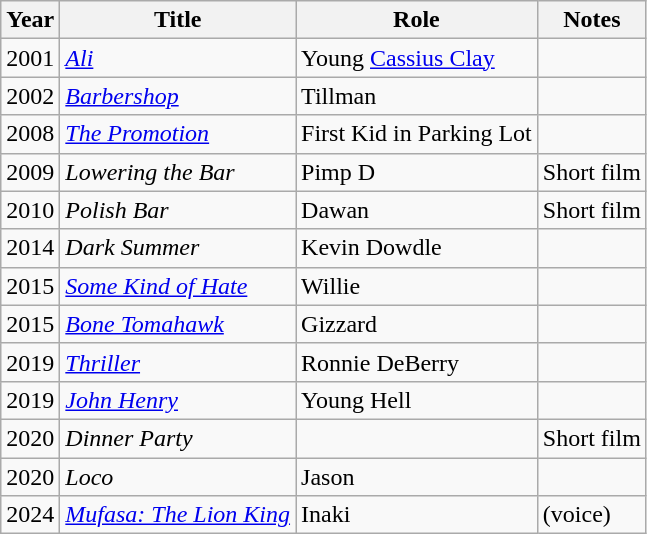<table class="wikitable sortable">
<tr>
<th>Year</th>
<th>Title</th>
<th>Role</th>
<th class="unsortable">Notes</th>
</tr>
<tr>
<td>2001</td>
<td><em><a href='#'>Ali</a></em></td>
<td>Young <a href='#'>Cassius Clay</a></td>
<td></td>
</tr>
<tr>
<td>2002</td>
<td><em><a href='#'>Barbershop</a></em></td>
<td>Tillman</td>
<td></td>
</tr>
<tr>
<td>2008</td>
<td><em><a href='#'>The Promotion</a></em></td>
<td>First Kid in Parking Lot</td>
<td></td>
</tr>
<tr>
<td>2009</td>
<td><em>Lowering the Bar</em></td>
<td>Pimp D</td>
<td>Short film</td>
</tr>
<tr>
<td>2010</td>
<td><em>Polish Bar</em></td>
<td>Dawan</td>
<td>Short film</td>
</tr>
<tr>
<td>2014</td>
<td><em>Dark Summer</em></td>
<td>Kevin Dowdle</td>
<td></td>
</tr>
<tr>
<td>2015</td>
<td><em><a href='#'>Some Kind of Hate</a></em></td>
<td>Willie</td>
<td></td>
</tr>
<tr>
<td>2015</td>
<td><em><a href='#'>Bone Tomahawk</a></em></td>
<td>Gizzard</td>
<td></td>
</tr>
<tr>
<td>2019</td>
<td><em><a href='#'>Thriller</a></em></td>
<td>Ronnie DeBerry</td>
<td></td>
</tr>
<tr>
<td>2019</td>
<td><em><a href='#'>John Henry</a></em></td>
<td>Young Hell</td>
<td></td>
</tr>
<tr>
<td>2020</td>
<td><em>Dinner Party</em></td>
<td></td>
<td>Short film</td>
</tr>
<tr>
<td>2020</td>
<td><em>Loco</em></td>
<td>Jason</td>
<td></td>
</tr>
<tr>
<td>2024</td>
<td><em><a href='#'>Mufasa: The Lion King</a></em></td>
<td>Inaki</td>
<td>(voice)</td>
</tr>
</table>
